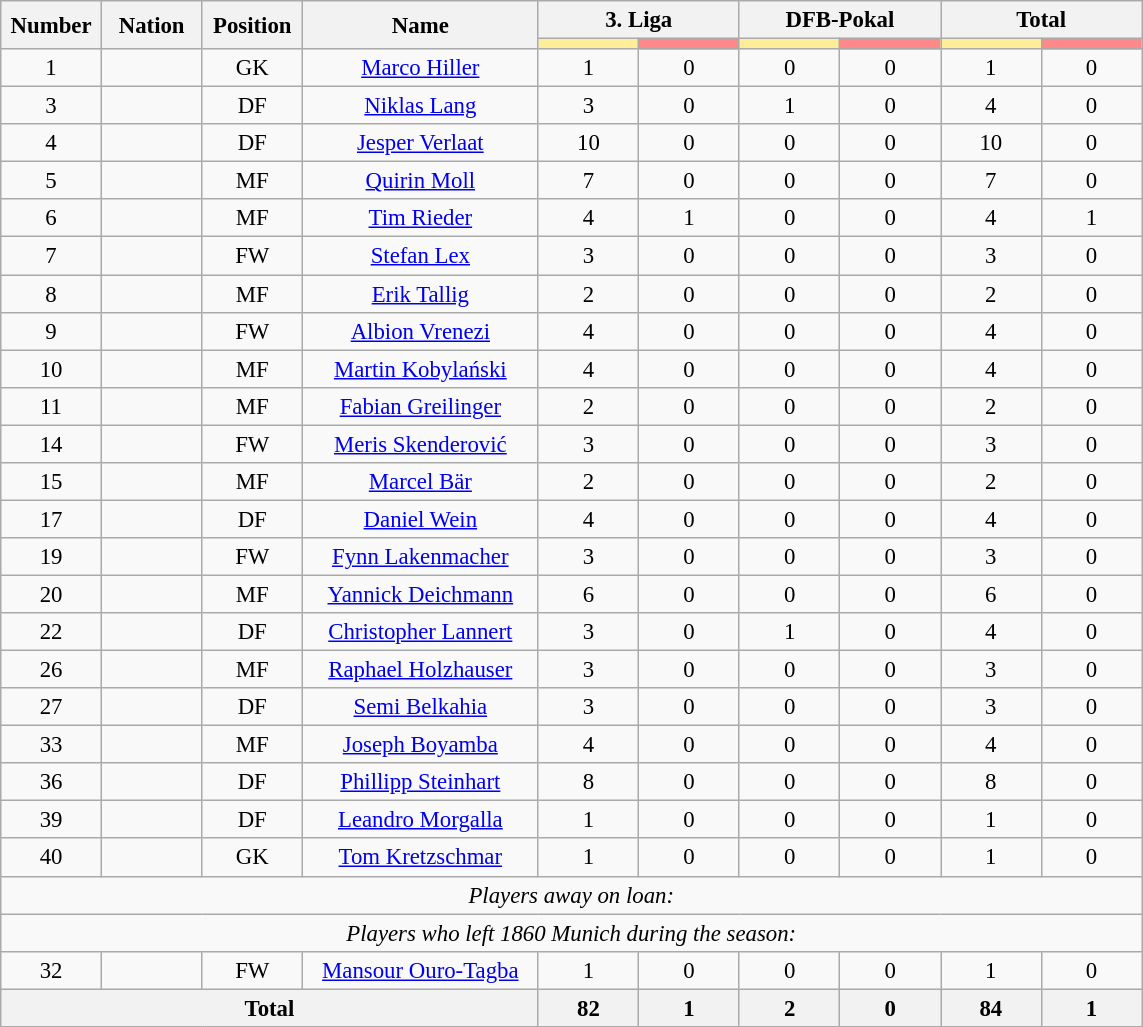<table class="wikitable" style="font-size: 95%; text-align: center;">
<tr>
<th rowspan=2 width=60>Number</th>
<th rowspan=2 width=60>Nation</th>
<th rowspan=2 width=60>Position</th>
<th rowspan=2 width=150>Name</th>
<th colspan=2>3. Liga</th>
<th colspan=2>DFB-Pokal</th>
<th colspan=2>Total</th>
</tr>
<tr>
<th style="width:60px; background:#fe9;"></th>
<th style="width:60px; background:#ff8888;"></th>
<th style="width:60px; background:#fe9;"></th>
<th style="width:60px; background:#ff8888;"></th>
<th style="width:60px; background:#fe9;"></th>
<th style="width:60px; background:#ff8888;"></th>
</tr>
<tr>
<td>1</td>
<td></td>
<td>GK</td>
<td><a href='#'>Marco Hiller</a></td>
<td>1</td>
<td>0</td>
<td>0</td>
<td>0</td>
<td>1</td>
<td>0</td>
</tr>
<tr>
<td>3</td>
<td></td>
<td>DF</td>
<td><a href='#'>Niklas Lang</a></td>
<td>3</td>
<td>0</td>
<td>1</td>
<td>0</td>
<td>4</td>
<td>0</td>
</tr>
<tr>
<td>4</td>
<td></td>
<td>DF</td>
<td><a href='#'>Jesper Verlaat</a></td>
<td>10</td>
<td>0</td>
<td>0</td>
<td>0</td>
<td>10</td>
<td>0</td>
</tr>
<tr>
<td>5</td>
<td></td>
<td>MF</td>
<td><a href='#'>Quirin Moll</a></td>
<td>7</td>
<td>0</td>
<td>0</td>
<td>0</td>
<td>7</td>
<td>0</td>
</tr>
<tr>
<td>6</td>
<td></td>
<td>MF</td>
<td><a href='#'>Tim Rieder</a></td>
<td>4</td>
<td>1</td>
<td>0</td>
<td>0</td>
<td>4</td>
<td>1</td>
</tr>
<tr>
<td>7</td>
<td></td>
<td>FW</td>
<td><a href='#'>Stefan Lex</a></td>
<td>3</td>
<td>0</td>
<td>0</td>
<td>0</td>
<td>3</td>
<td>0</td>
</tr>
<tr>
<td>8</td>
<td></td>
<td>MF</td>
<td><a href='#'>Erik Tallig</a></td>
<td>2</td>
<td>0</td>
<td>0</td>
<td>0</td>
<td>2</td>
<td>0</td>
</tr>
<tr>
<td>9</td>
<td></td>
<td>FW</td>
<td><a href='#'>Albion Vrenezi</a></td>
<td>4</td>
<td>0</td>
<td>0</td>
<td>0</td>
<td>4</td>
<td>0</td>
</tr>
<tr>
<td>10</td>
<td></td>
<td>MF</td>
<td><a href='#'>Martin Kobylański</a></td>
<td>4</td>
<td>0</td>
<td>0</td>
<td>0</td>
<td>4</td>
<td>0</td>
</tr>
<tr>
<td>11</td>
<td></td>
<td>MF</td>
<td><a href='#'>Fabian Greilinger</a></td>
<td>2</td>
<td>0</td>
<td>0</td>
<td>0</td>
<td>2</td>
<td>0</td>
</tr>
<tr>
<td>14</td>
<td></td>
<td>FW</td>
<td><a href='#'>Meris Skenderović</a></td>
<td>3</td>
<td>0</td>
<td>0</td>
<td>0</td>
<td>3</td>
<td>0</td>
</tr>
<tr>
<td>15</td>
<td></td>
<td>MF</td>
<td><a href='#'>Marcel Bär</a></td>
<td>2</td>
<td>0</td>
<td>0</td>
<td>0</td>
<td>2</td>
<td>0</td>
</tr>
<tr>
<td>17</td>
<td></td>
<td>DF</td>
<td><a href='#'>Daniel Wein</a></td>
<td>4</td>
<td>0</td>
<td>0</td>
<td>0</td>
<td>4</td>
<td>0</td>
</tr>
<tr>
<td>19</td>
<td></td>
<td>FW</td>
<td><a href='#'>Fynn Lakenmacher</a></td>
<td>3</td>
<td>0</td>
<td>0</td>
<td>0</td>
<td>3</td>
<td>0</td>
</tr>
<tr>
<td>20</td>
<td></td>
<td>MF</td>
<td><a href='#'>Yannick Deichmann</a></td>
<td>6</td>
<td>0</td>
<td>0</td>
<td>0</td>
<td>6</td>
<td>0</td>
</tr>
<tr>
<td>22</td>
<td></td>
<td>DF</td>
<td><a href='#'>Christopher Lannert</a></td>
<td>3</td>
<td>0</td>
<td>1</td>
<td>0</td>
<td>4</td>
<td>0</td>
</tr>
<tr>
<td>26</td>
<td></td>
<td>MF</td>
<td><a href='#'>Raphael Holzhauser</a></td>
<td>3</td>
<td>0</td>
<td>0</td>
<td>0</td>
<td>3</td>
<td>0</td>
</tr>
<tr>
<td>27</td>
<td></td>
<td>DF</td>
<td><a href='#'>Semi Belkahia</a></td>
<td>3</td>
<td>0</td>
<td>0</td>
<td>0</td>
<td>3</td>
<td>0</td>
</tr>
<tr>
<td>33</td>
<td></td>
<td>MF</td>
<td><a href='#'>Joseph Boyamba</a></td>
<td>4</td>
<td>0</td>
<td>0</td>
<td>0</td>
<td>4</td>
<td>0</td>
</tr>
<tr>
<td>36</td>
<td></td>
<td>DF</td>
<td><a href='#'>Phillipp Steinhart</a></td>
<td>8</td>
<td>0</td>
<td>0</td>
<td>0</td>
<td>8</td>
<td>0</td>
</tr>
<tr>
<td>39</td>
<td></td>
<td>DF</td>
<td><a href='#'>Leandro Morgalla</a></td>
<td>1</td>
<td>0</td>
<td>0</td>
<td>0</td>
<td>1</td>
<td>0</td>
</tr>
<tr>
<td>40</td>
<td></td>
<td>GK</td>
<td><a href='#'>Tom Kretzschmar</a></td>
<td>1</td>
<td>0</td>
<td>0</td>
<td>0</td>
<td>1</td>
<td>0</td>
</tr>
<tr>
<td colspan="14"><em>Players away on loan:</em></td>
</tr>
<tr>
<td colspan="14"><em>Players who left 1860 Munich during the season:</em></td>
</tr>
<tr>
<td>32</td>
<td></td>
<td>FW</td>
<td><a href='#'>Mansour Ouro-Tagba</a></td>
<td>1</td>
<td>0</td>
<td>0</td>
<td>0</td>
<td>1</td>
<td>0</td>
</tr>
<tr>
<th colspan=4>Total</th>
<th>82</th>
<th>1</th>
<th>2</th>
<th>0</th>
<th>84</th>
<th>1</th>
</tr>
</table>
